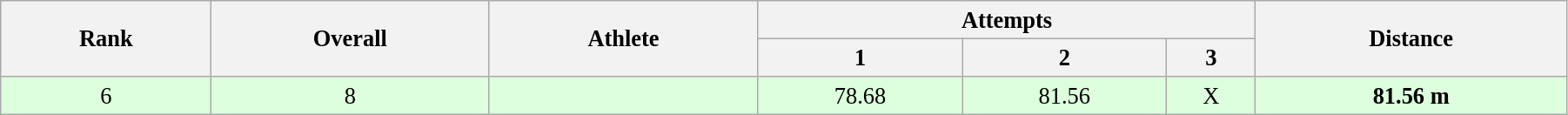<table class="wikitable" style=" text-align:center; font-size:110%;" width="95%">
<tr>
<th rowspan="2">Rank</th>
<th rowspan="2">Overall</th>
<th rowspan="2">Athlete</th>
<th colspan="3">Attempts</th>
<th rowspan="2">Distance</th>
</tr>
<tr>
<th>1</th>
<th>2</th>
<th>3</th>
</tr>
<tr style="background:#ddffdd;">
<td>6</td>
<td>8</td>
<td align=left></td>
<td>78.68</td>
<td>81.56</td>
<td>X</td>
<td><strong>81.56 m</strong></td>
</tr>
</table>
